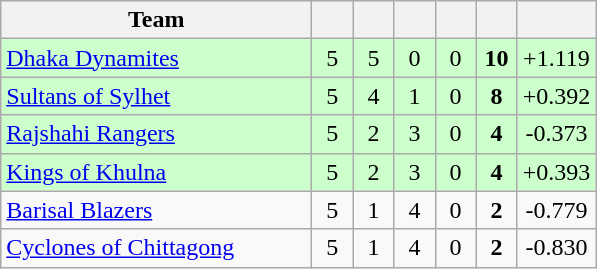<table class="wikitable" style="text-align: center;">
<tr>
<th width=200>Team</th>
<th width=20></th>
<th width=20></th>
<th width=20></th>
<th width=20></th>
<th width=20></th>
<th width=20></th>
</tr>
<tr style="background:#ccffcc;">
<td align=left><a href='#'>Dhaka Dynamites</a></td>
<td>5</td>
<td>5</td>
<td>0</td>
<td>0</td>
<td><strong>10</strong></td>
<td>+1.119</td>
</tr>
<tr style="background:#ccffcc;">
<td align=left><a href='#'>Sultans of Sylhet</a></td>
<td>5</td>
<td>4</td>
<td>1</td>
<td>0</td>
<td><strong>8</strong></td>
<td>+0.392</td>
</tr>
<tr style="background:#ccffcc;">
<td align=left><a href='#'>Rajshahi Rangers</a></td>
<td>5</td>
<td>2</td>
<td>3</td>
<td>0</td>
<td><strong>4</strong></td>
<td>-0.373</td>
</tr>
<tr style="background:#ccffcc;">
<td align=left><a href='#'>Kings of Khulna</a></td>
<td>5</td>
<td>2</td>
<td>3</td>
<td>0</td>
<td><strong>4</strong></td>
<td>+0.393</td>
</tr>
<tr>
<td align=left><a href='#'>Barisal Blazers</a></td>
<td>5</td>
<td>1</td>
<td>4</td>
<td>0</td>
<td><strong>2</strong></td>
<td>-0.779</td>
</tr>
<tr>
<td align=left><a href='#'>Cyclones of Chittagong</a></td>
<td>5</td>
<td>1</td>
<td>4</td>
<td>0</td>
<td><strong>2</strong></td>
<td>-0.830</td>
</tr>
</table>
